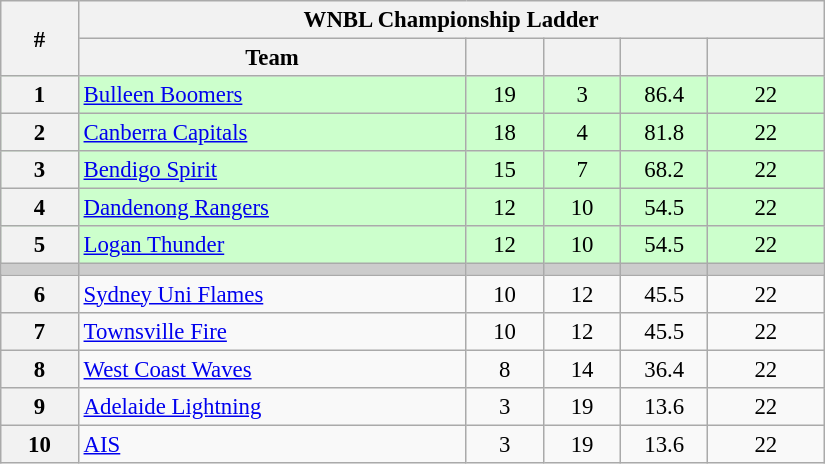<table class="wikitable" width="43.5%" style="font-size:95%; text-align:center">
<tr>
<th width="5%" rowspan=2>#</th>
<th colspan="6" align="center"><strong>WNBL Championship Ladder</strong></th>
</tr>
<tr>
<th width="25%">Team</th>
<th width="5%"></th>
<th width="5%"></th>
<th width="5%"></th>
<th width="7.5%"></th>
</tr>
<tr style="background-color:#CCFFCC">
<th>1</th>
<td style="text-align:left;"><a href='#'>Bulleen Boomers</a></td>
<td>19</td>
<td>3</td>
<td>86.4</td>
<td>22</td>
</tr>
<tr style="background-color:#CCFFCC">
<th>2</th>
<td style="text-align:left;"><a href='#'>Canberra Capitals</a></td>
<td>18</td>
<td>4</td>
<td>81.8</td>
<td>22</td>
</tr>
<tr style="background-color:#CCFFCC">
<th>3</th>
<td style="text-align:left;"><a href='#'>Bendigo Spirit</a></td>
<td>15</td>
<td>7</td>
<td>68.2</td>
<td>22</td>
</tr>
<tr style="background-color:#CCFFCC">
<th>4</th>
<td style="text-align:left;"><a href='#'>Dandenong Rangers</a></td>
<td>12</td>
<td>10</td>
<td>54.5</td>
<td>22</td>
</tr>
<tr style="background-color:#CCFFCC">
<th>5</th>
<td style="text-align:left;"><a href='#'>Logan Thunder</a></td>
<td>12</td>
<td>10</td>
<td>54.5</td>
<td>22</td>
</tr>
<tr style="background-color:#cccccc;">
<td></td>
<td></td>
<td></td>
<td></td>
<td></td>
<td></td>
</tr>
<tr>
<th>6</th>
<td style="text-align:left;"><a href='#'>Sydney Uni Flames</a></td>
<td>10</td>
<td>12</td>
<td>45.5</td>
<td>22</td>
</tr>
<tr>
<th>7</th>
<td style="text-align:left;"><a href='#'>Townsville Fire</a></td>
<td>10</td>
<td>12</td>
<td>45.5</td>
<td>22</td>
</tr>
<tr>
<th>8</th>
<td style="text-align:left;"><a href='#'>West Coast Waves</a></td>
<td>8</td>
<td>14</td>
<td>36.4</td>
<td>22</td>
</tr>
<tr>
<th>9</th>
<td style="text-align:left;"><a href='#'>Adelaide Lightning</a></td>
<td>3</td>
<td>19</td>
<td>13.6</td>
<td>22</td>
</tr>
<tr>
<th>10</th>
<td style="text-align:left;"><a href='#'>AIS</a></td>
<td>3</td>
<td>19</td>
<td>13.6</td>
<td>22</td>
</tr>
</table>
